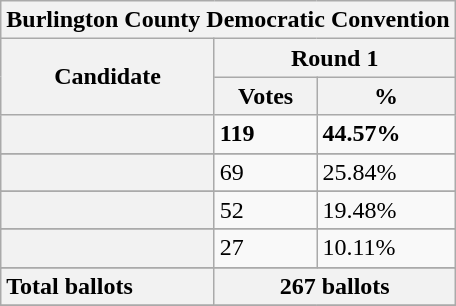<table class="wikitable sortable">
<tr>
<th colspan=" 19 ">Burlington County Democratic Convention</th>
</tr>
<tr style="background:#eee; text-align:center;">
<th rowspan=2 style="text-align:center;">Candidate</th>
<th colspan=2 style="text-align:center;">Round 1</th>
</tr>
<tr>
<th>Votes</th>
<th>%</th>
</tr>
<tr>
<th scope="row" style="text-align:left;"></th>
<td><strong>119</strong></td>
<td><strong>44.57%</strong></td>
</tr>
<tr>
</tr>
<tr>
</tr>
<tr>
<th scope="row" style="text-align:left;"></th>
<td>69</td>
<td>25.84%</td>
</tr>
<tr>
</tr>
<tr>
</tr>
<tr>
<th scope="row" style="text-align:left;"></th>
<td>52</td>
<td>19.48%</td>
</tr>
<tr>
</tr>
<tr>
</tr>
<tr>
<th scope="row" style="text-align:left;"></th>
<td>27</td>
<td>10.11%</td>
</tr>
<tr>
</tr>
<tr>
<th scope="row" style="text-align:left;">Total ballots</th>
<th colspan="2">267 ballots</th>
</tr>
<tr>
</tr>
</table>
